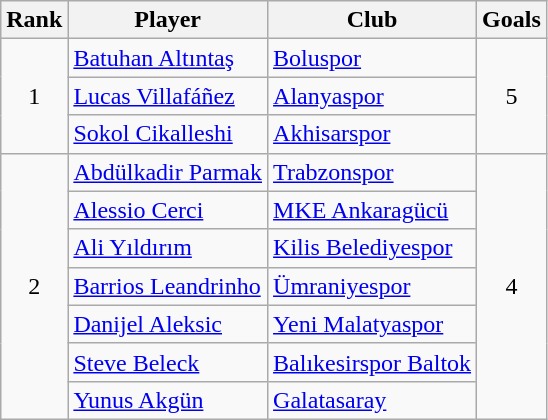<table class="wikitable sortable" style="text-align:center">
<tr>
<th>Rank</th>
<th>Player</th>
<th>Club</th>
<th>Goals</th>
</tr>
<tr>
<td rowspan="3">1</td>
<td align="left"> <a href='#'>Batuhan Altıntaş</a></td>
<td align="left"><a href='#'>Boluspor</a></td>
<td rowspan="3">5</td>
</tr>
<tr>
<td align="left"> <a href='#'>Lucas Villafáñez</a></td>
<td align="left"><a href='#'>Alanyaspor</a></td>
</tr>
<tr>
<td align="left"> <a href='#'>Sokol Cikalleshi</a></td>
<td align="left"><a href='#'>Akhisarspor</a></td>
</tr>
<tr>
<td rowspan="8">2</td>
<td align="left"> <a href='#'>Abdülkadir Parmak</a></td>
<td align="left"><a href='#'>Trabzonspor</a></td>
<td rowspan="8">4</td>
</tr>
<tr>
<td align="left"> <a href='#'>Alessio Cerci</a></td>
<td align="left"><a href='#'>MKE Ankaragücü</a></td>
</tr>
<tr>
<td align="left"> <a href='#'>Ali Yıldırım</a></td>
<td align="left"><a href='#'>Kilis Belediyespor</a></td>
</tr>
<tr>
<td align="left"> <a href='#'>Barrios Leandrinho</a></td>
<td align="left"><a href='#'>Ümraniyespor</a></td>
</tr>
<tr>
<td align="left"> <a href='#'>Danijel Aleksic</a></td>
<td align="left"><a href='#'>Yeni Malatyaspor</a></td>
</tr>
<tr>
<td align="left"> <a href='#'>Steve Beleck</a></td>
<td align="left"><a href='#'>Balıkesirspor Baltok</a></td>
</tr>
<tr>
<td align="left"> <a href='#'>Yunus Akgün</a></td>
<td align="left"><a href='#'>Galatasaray</a></td>
</tr>
</table>
